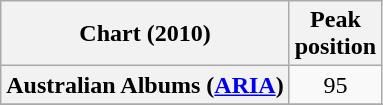<table class="wikitable sortable plainrowheaders">
<tr>
<th>Chart (2010)</th>
<th>Peak<br>position</th>
</tr>
<tr>
<th scope="row">Australian Albums (<a href='#'>ARIA</a>)</th>
<td align="center">95</td>
</tr>
<tr>
</tr>
<tr>
</tr>
<tr>
</tr>
<tr>
</tr>
<tr>
</tr>
</table>
